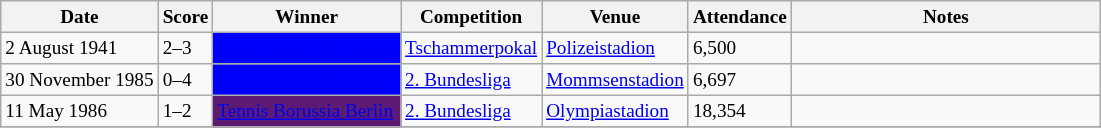<table class="wikitable sortable" style="font-size:80%">
<tr>
<th>Date</th>
<th>Score</th>
<th>Winner</th>
<th>Competition</th>
<th>Venue</th>
<th>Attendance</th>
<th class="unsortable" width=200px>Notes</th>
</tr>
<tr>
<td>2 August 1941</td>
<td>2–3</td>
<td style="background:blue"><a href='#'><span>Blau-Weiß 1890 Berlin</span></a></td>
<td><a href='#'>Tschammerpokal</a></td>
<td><a href='#'>Polizeistadion</a></td>
<td>6,500</td>
<td></td>
</tr>
<tr>
<td>30 November 1985</td>
<td>0–4</td>
<td style="background:blue"><a href='#'><span>Blau-Weiß 1890 Berlin</span></a></td>
<td><a href='#'>2. Bundesliga</a></td>
<td><a href='#'>Mommsenstadion</a></td>
<td>6,697</td>
<td></td>
</tr>
<tr>
<td>11 May 1986</td>
<td>1–2</td>
<td style="background:#5C1A73"><a href='#'><span>Tennis Borussia Berlin</span></a></td>
<td><a href='#'>2. Bundesliga</a></td>
<td><a href='#'>Olympiastadion</a></td>
<td>18,354</td>
<td></td>
</tr>
<tr>
</tr>
</table>
